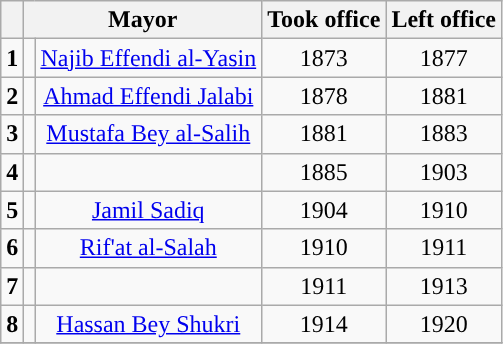<table class="wikitable" style="text-align: center;">
<tr>
<th><br></th>
<th colspan="2">Mayor</th>
<th>Took office</th>
<th>Left office</th>
</tr>
<tr>
<td rowspan="1" style="background: "><strong>1</strong></td>
<td rowspan="1"></td>
<td rowspan="1"><a href='#'>Najib Effendi al-Yasin</a></td>
<td rowspan="1">1873</td>
<td rowspan="1">1877</td>
</tr>
<tr>
<td rowspan="1" style="background: "><strong>2</strong></td>
<td rowspan="1"></td>
<td rowspan="1"><a href='#'>Ahmad Effendi Jalabi</a></td>
<td rowspan="1">1878</td>
<td rowspan="1">1881</td>
</tr>
<tr>
<td rowspan="1" style="background: "><strong>3</strong></td>
<td rowspan="1"></td>
<td rowspan="1"><a href='#'>Mustafa Bey al-Salih</a></td>
<td rowspan="1">1881</td>
<td rowspan="1">1883</td>
</tr>
<tr>
<td rowspan="1" style="background: "><strong>4</strong></td>
<td rowspan="1"></td>
<td rowspan="1"></td>
<td rowspan="1">1885</td>
<td rowspan="1">1903</td>
</tr>
<tr>
<td rowspan="1" style="background: "><strong>5</strong></td>
<td rowspan="1"></td>
<td rowspan="1"><a href='#'>Jamil Sadiq</a></td>
<td rowspan="1">1904</td>
<td rowspan="1">1910</td>
</tr>
<tr>
<td rowspan="1" style="background: "><strong>6</strong></td>
<td rowspan="1"></td>
<td rowspan="1"><a href='#'>Rif'at al-Salah</a></td>
<td rowspan="1">1910</td>
<td rowspan="1">1911</td>
</tr>
<tr>
<td rowspan="1" style="background: "><strong>7</strong></td>
<td rowspan="1"></td>
<td rowspan="1"></td>
<td rowspan="1">1911</td>
<td rowspan="1">1913</td>
</tr>
<tr>
<td rowspan="1" style="background: "><strong>8</strong></td>
<td rowspan="1"></td>
<td rowspan="1"><a href='#'>Hassan Bey Shukri</a></td>
<td rowspan="1">1914</td>
<td rowspan="1">1920</td>
</tr>
<tr>
</tr>
</table>
